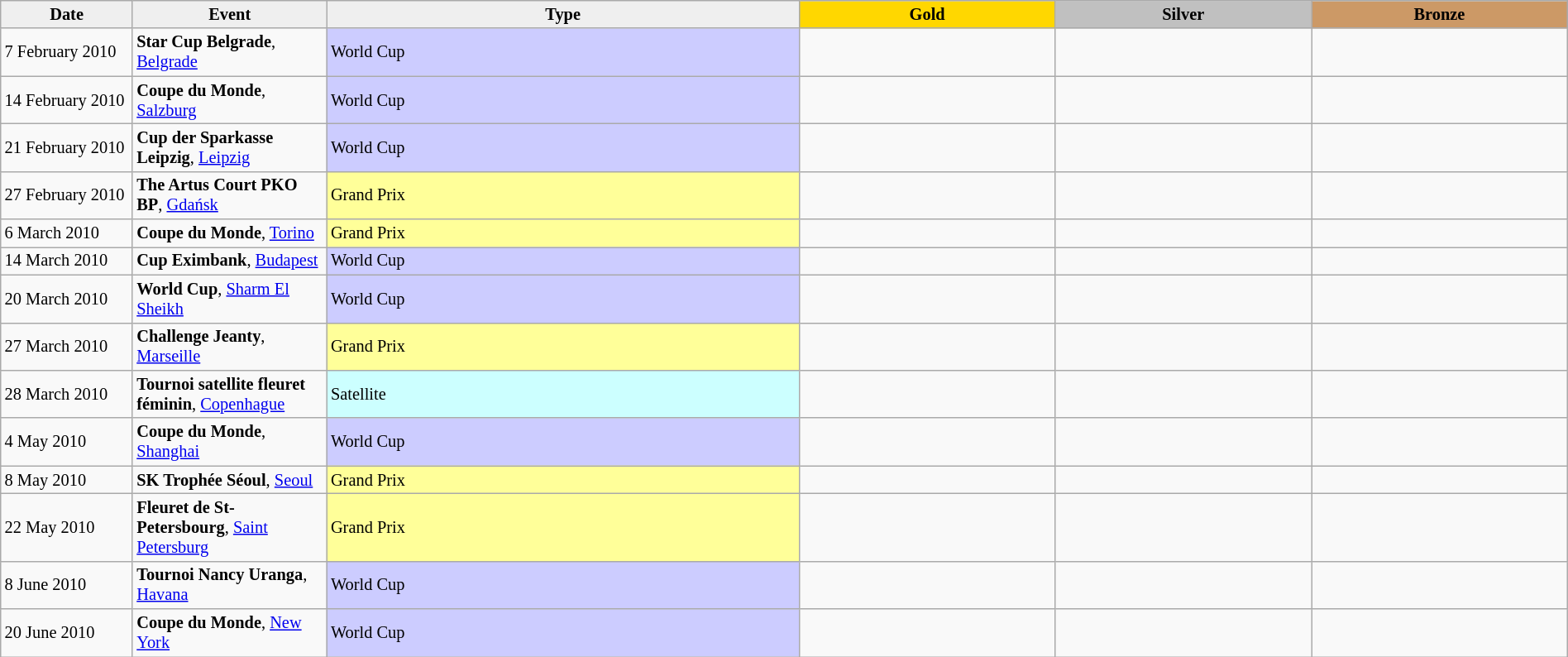<table class="wikitable sortable" style="font-size: 85%" width="100%">
<tr align=center>
<th scope=col style="width:100px; background: #efefef;">Date</th>
<th scope=col style="width:150px; background: #efefef;">Event</th>
<th scope=col style="background: #efefef;">Type</th>
<th scope=col colspan=1 style="width:200px; background: gold;">Gold</th>
<th scope=col colspan=1 style="width:200px; background: silver;">Silver</th>
<th scope=col colspan=1 style="width:200px; background: #cc9966;">Bronze</th>
</tr>
<tr>
<td>7 February 2010</td>
<td><strong>Star Cup Belgrade</strong>, <a href='#'>Belgrade</a></td>
<td bgcolor="#ccccff">World Cup</td>
<td></td>
<td></td>
<td><br></td>
</tr>
<tr>
<td>14 February 2010</td>
<td><strong>Coupe du Monde</strong>, <a href='#'>Salzburg</a></td>
<td bgcolor="#ccccff">World Cup</td>
<td></td>
<td></td>
<td><br></td>
</tr>
<tr>
<td>21 February 2010</td>
<td><strong>Cup der Sparkasse Leipzig</strong>, <a href='#'>Leipzig</a></td>
<td bgcolor="#ccccff">World Cup</td>
<td></td>
<td></td>
<td><br></td>
</tr>
<tr>
<td>27 February 2010</td>
<td><strong>The Artus Court PKO BP</strong>, <a href='#'>Gdańsk</a></td>
<td bgcolor="#ffff99">Grand Prix</td>
<td></td>
<td></td>
<td><br></td>
</tr>
<tr>
<td>6 March 2010</td>
<td><strong>Coupe du Monde</strong>, <a href='#'>Torino</a></td>
<td bgcolor="#ffff99">Grand Prix</td>
<td></td>
<td></td>
<td><br></td>
</tr>
<tr>
<td>14 March 2010</td>
<td><strong>Cup Eximbank</strong>, <a href='#'>Budapest</a></td>
<td bgcolor="#ccccff">World Cup</td>
<td></td>
<td></td>
<td><br></td>
</tr>
<tr>
<td>20 March 2010</td>
<td><strong>World Cup</strong>, <a href='#'>Sharm El Sheikh</a></td>
<td bgcolor="#ccccff">World Cup</td>
<td></td>
<td></td>
<td><br></td>
</tr>
<tr>
<td>27 March 2010</td>
<td><strong>Challenge Jeanty</strong>, <a href='#'>Marseille</a></td>
<td bgcolor="#ffff99">Grand Prix</td>
<td></td>
<td></td>
<td><br></td>
</tr>
<tr>
<td>28 March 2010</td>
<td><strong>Tournoi satellite fleuret féminin</strong>, <a href='#'>Copenhague</a></td>
<td bgcolor="#ccffff">Satellite</td>
<td></td>
<td></td>
<td><br></td>
</tr>
<tr>
<td>4 May 2010</td>
<td><strong>Coupe du Monde</strong>, <a href='#'>Shanghai</a></td>
<td bgcolor="#ccccff">World Cup</td>
<td></td>
<td></td>
<td><br></td>
</tr>
<tr>
<td>8 May 2010</td>
<td><strong>SK Trophée Séoul</strong>, <a href='#'>Seoul</a></td>
<td bgcolor="#ffff99">Grand Prix</td>
<td></td>
<td></td>
<td><br></td>
</tr>
<tr>
<td>22 May 2010</td>
<td><strong>Fleuret de St-Petersbourg</strong>, <a href='#'>Saint Petersburg</a></td>
<td bgcolor="#ffff99">Grand Prix</td>
<td></td>
<td></td>
<td><br></td>
</tr>
<tr>
<td>8 June 2010</td>
<td><strong>Tournoi Nancy Uranga</strong>, <a href='#'>Havana</a></td>
<td bgcolor="#ccccff">World Cup</td>
<td></td>
<td></td>
<td><br></td>
</tr>
<tr>
<td>20 June 2010</td>
<td><strong>Coupe du Monde</strong>, <a href='#'>New York</a></td>
<td bgcolor="#ccccff">World Cup</td>
<td></td>
<td></td>
<td><br></td>
</tr>
</table>
